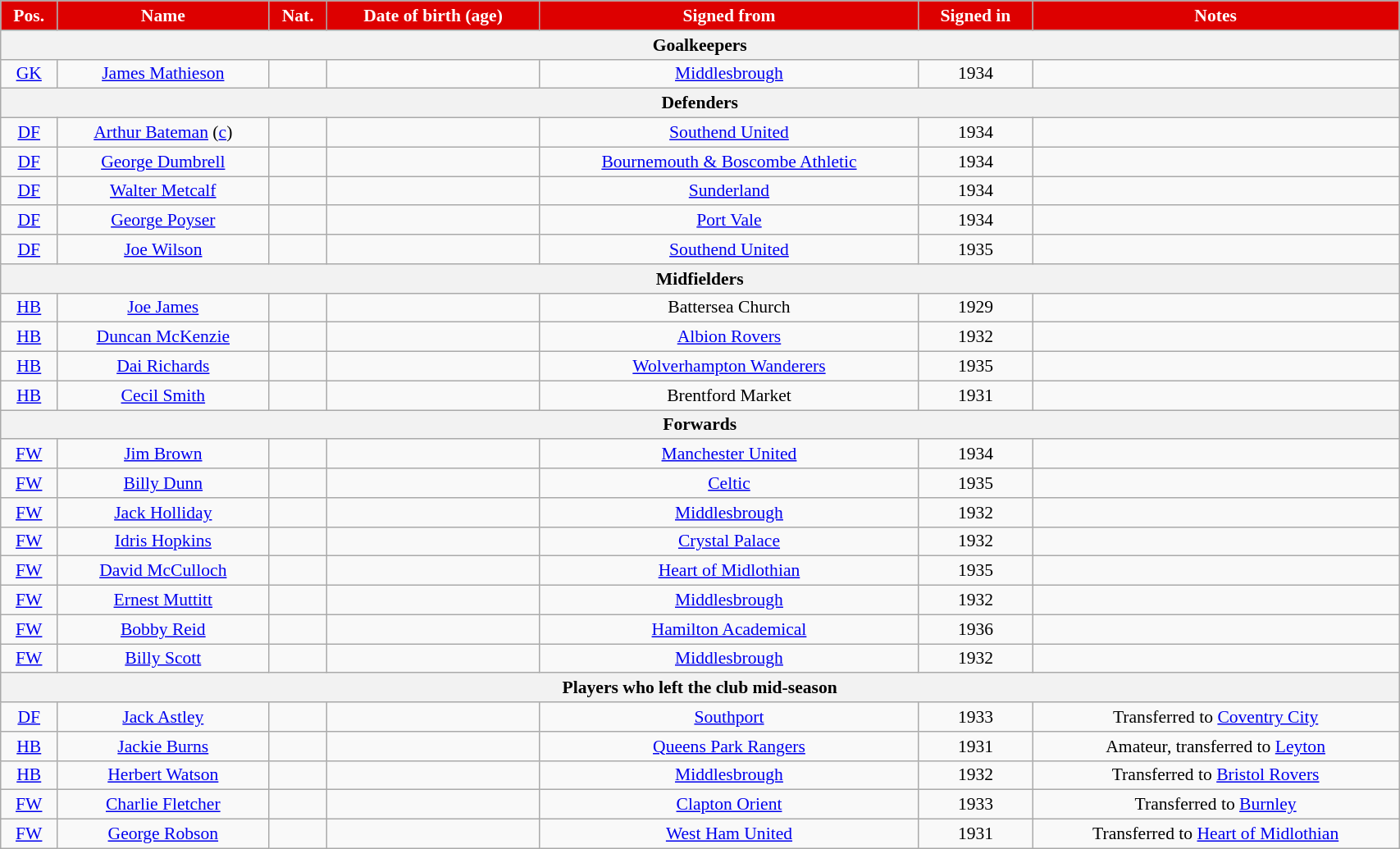<table class="wikitable"  style="text-align:center; font-size:90%; width:90%;">
<tr>
<th style="background:#d00; color:white; text-align:center;">Pos.</th>
<th style="background:#d00; color:white; text-align:center;">Name</th>
<th style="background:#d00; color:white; text-align:center;">Nat.</th>
<th style="background:#d00; color:white; text-align:center;">Date of birth (age)</th>
<th style="background:#d00; color:white; text-align:center;">Signed from</th>
<th style="background:#d00; color:white; text-align:center;">Signed in</th>
<th style="background:#d00; color:white; text-align:center;">Notes</th>
</tr>
<tr>
<th colspan="7">Goalkeepers</th>
</tr>
<tr>
<td><a href='#'>GK</a></td>
<td><a href='#'>James Mathieson</a></td>
<td></td>
<td></td>
<td><a href='#'>Middlesbrough</a></td>
<td>1934</td>
<td></td>
</tr>
<tr>
<th colspan="7">Defenders</th>
</tr>
<tr>
<td><a href='#'>DF</a></td>
<td><a href='#'>Arthur Bateman</a> (<a href='#'>c</a>)</td>
<td></td>
<td></td>
<td><a href='#'>Southend United</a></td>
<td>1934</td>
<td></td>
</tr>
<tr>
<td><a href='#'>DF</a></td>
<td><a href='#'>George Dumbrell</a></td>
<td></td>
<td></td>
<td><a href='#'>Bournemouth & Boscombe Athletic</a></td>
<td>1934</td>
<td></td>
</tr>
<tr>
<td><a href='#'>DF</a></td>
<td><a href='#'>Walter Metcalf</a></td>
<td></td>
<td></td>
<td><a href='#'>Sunderland</a></td>
<td>1934</td>
<td></td>
</tr>
<tr>
<td><a href='#'>DF</a></td>
<td><a href='#'>George Poyser</a></td>
<td></td>
<td></td>
<td><a href='#'>Port Vale</a></td>
<td>1934</td>
<td></td>
</tr>
<tr>
<td><a href='#'>DF</a></td>
<td><a href='#'>Joe Wilson</a></td>
<td></td>
<td></td>
<td><a href='#'>Southend United</a></td>
<td>1935</td>
<td></td>
</tr>
<tr>
<th colspan="7">Midfielders</th>
</tr>
<tr>
<td><a href='#'>HB</a></td>
<td><a href='#'>Joe James</a></td>
<td></td>
<td></td>
<td>Battersea Church</td>
<td>1929</td>
<td></td>
</tr>
<tr>
<td><a href='#'>HB</a></td>
<td><a href='#'>Duncan McKenzie</a></td>
<td></td>
<td></td>
<td><a href='#'>Albion Rovers</a></td>
<td>1932</td>
<td></td>
</tr>
<tr>
<td><a href='#'>HB</a></td>
<td><a href='#'>Dai Richards</a></td>
<td></td>
<td></td>
<td><a href='#'>Wolverhampton Wanderers</a></td>
<td>1935</td>
<td></td>
</tr>
<tr>
<td><a href='#'>HB</a></td>
<td><a href='#'>Cecil Smith</a></td>
<td></td>
<td></td>
<td>Brentford Market</td>
<td>1931</td>
<td></td>
</tr>
<tr>
<th colspan="7">Forwards</th>
</tr>
<tr>
<td><a href='#'>FW</a></td>
<td><a href='#'>Jim Brown</a></td>
<td></td>
<td></td>
<td><a href='#'>Manchester United</a></td>
<td>1934</td>
<td></td>
</tr>
<tr>
<td><a href='#'>FW</a></td>
<td><a href='#'>Billy Dunn</a></td>
<td></td>
<td></td>
<td><a href='#'>Celtic</a></td>
<td>1935</td>
<td></td>
</tr>
<tr>
<td><a href='#'>FW</a></td>
<td><a href='#'>Jack Holliday</a></td>
<td></td>
<td></td>
<td><a href='#'>Middlesbrough</a></td>
<td>1932</td>
<td></td>
</tr>
<tr>
<td><a href='#'>FW</a></td>
<td><a href='#'>Idris Hopkins</a></td>
<td></td>
<td></td>
<td><a href='#'>Crystal Palace</a></td>
<td>1932</td>
<td></td>
</tr>
<tr>
<td><a href='#'>FW</a></td>
<td><a href='#'>David McCulloch</a></td>
<td></td>
<td></td>
<td><a href='#'>Heart of Midlothian</a></td>
<td>1935</td>
<td></td>
</tr>
<tr>
<td><a href='#'>FW</a></td>
<td><a href='#'>Ernest Muttitt</a></td>
<td></td>
<td></td>
<td><a href='#'>Middlesbrough</a></td>
<td>1932</td>
<td></td>
</tr>
<tr>
<td><a href='#'>FW</a></td>
<td><a href='#'>Bobby Reid</a></td>
<td></td>
<td></td>
<td><a href='#'>Hamilton Academical</a></td>
<td>1936</td>
<td></td>
</tr>
<tr>
<td><a href='#'>FW</a></td>
<td><a href='#'>Billy Scott</a></td>
<td></td>
<td></td>
<td><a href='#'>Middlesbrough</a></td>
<td>1932</td>
<td></td>
</tr>
<tr>
<th colspan="7">Players who left the club mid-season</th>
</tr>
<tr>
<td><a href='#'>DF</a></td>
<td><a href='#'>Jack Astley</a></td>
<td></td>
<td></td>
<td><a href='#'>Southport</a></td>
<td>1933</td>
<td>Transferred to <a href='#'>Coventry City</a></td>
</tr>
<tr>
<td><a href='#'>HB</a></td>
<td><a href='#'>Jackie Burns</a></td>
<td></td>
<td></td>
<td><a href='#'>Queens Park Rangers</a></td>
<td>1931</td>
<td>Amateur, transferred to <a href='#'>Leyton</a></td>
</tr>
<tr>
<td><a href='#'>HB</a></td>
<td><a href='#'>Herbert Watson</a></td>
<td></td>
<td></td>
<td><a href='#'>Middlesbrough</a></td>
<td>1932</td>
<td>Transferred to <a href='#'>Bristol Rovers</a></td>
</tr>
<tr>
<td><a href='#'>FW</a></td>
<td><a href='#'>Charlie Fletcher</a></td>
<td></td>
<td></td>
<td><a href='#'>Clapton Orient</a></td>
<td>1933</td>
<td>Transferred to <a href='#'>Burnley</a></td>
</tr>
<tr>
<td><a href='#'>FW</a></td>
<td><a href='#'>George Robson</a></td>
<td></td>
<td></td>
<td><a href='#'>West Ham United</a></td>
<td>1931</td>
<td>Transferred to <a href='#'>Heart of Midlothian</a></td>
</tr>
</table>
